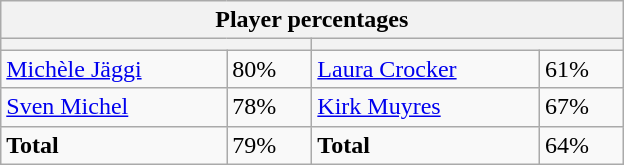<table class="wikitable">
<tr>
<th colspan=4 width=400>Player percentages</th>
</tr>
<tr>
<th colspan=2 width=200 style="white-space:nowrap;"></th>
<th colspan=2 width=200 style="white-space:nowrap;"></th>
</tr>
<tr>
<td><a href='#'>Michèle Jäggi</a></td>
<td>80%</td>
<td><a href='#'>Laura Crocker</a></td>
<td>61%</td>
</tr>
<tr>
<td><a href='#'>Sven Michel</a></td>
<td>78%</td>
<td><a href='#'>Kirk Muyres</a></td>
<td>67%</td>
</tr>
<tr>
<td><strong>Total</strong></td>
<td>79%</td>
<td><strong>Total</strong></td>
<td>64%</td>
</tr>
</table>
